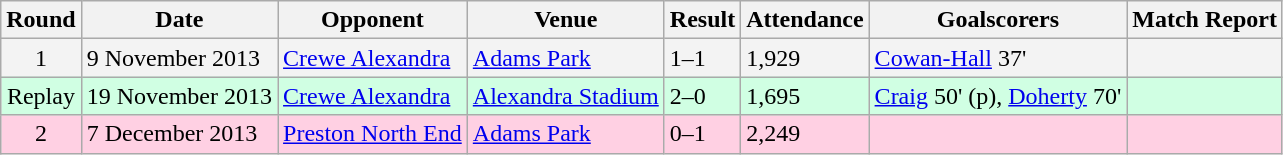<table class="wikitable">
<tr>
<th>Round</th>
<th>Date</th>
<th>Opponent</th>
<th>Venue</th>
<th>Result</th>
<th>Attendance</th>
<th>Goalscorers</th>
<th>Match Report</th>
</tr>
<tr style="background:#f3f3f3;">
<td style="text-align:center;">1</td>
<td>9 November 2013</td>
<td><a href='#'>Crewe Alexandra</a></td>
<td><a href='#'>Adams Park</a></td>
<td>1–1</td>
<td>1,929</td>
<td><a href='#'>Cowan-Hall</a> 37'</td>
<td></td>
</tr>
<tr style="background:#d0ffe3;">
<td style="text-align:center;">Replay</td>
<td>19 November 2013</td>
<td><a href='#'>Crewe Alexandra</a></td>
<td><a href='#'>Alexandra Stadium</a></td>
<td>2–0</td>
<td>1,695</td>
<td><a href='#'>Craig</a> 50' (p), <a href='#'>Doherty</a> 70'</td>
<td></td>
</tr>
<tr style="background:#ffd0e3;">
<td style="text-align:center;">2</td>
<td>7 December 2013</td>
<td><a href='#'>Preston North End</a></td>
<td><a href='#'>Adams Park</a></td>
<td>0–1</td>
<td>2,249</td>
<td></td>
<td></td>
</tr>
</table>
